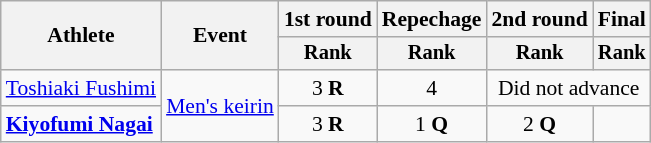<table class="wikitable" style="font-size:90%;">
<tr>
<th rowspan="2">Athlete</th>
<th rowspan="2">Event</th>
<th>1st round</th>
<th>Repechage</th>
<th>2nd round</th>
<th>Final</th>
</tr>
<tr style="font-size:95%">
<th>Rank</th>
<th>Rank</th>
<th>Rank</th>
<th>Rank</th>
</tr>
<tr align=center>
<td align=left><a href='#'>Toshiaki Fushimi</a></td>
<td align=left rowspan=2><a href='#'>Men's keirin</a></td>
<td>3 <strong>R</strong></td>
<td>4</td>
<td colspan=2>Did not advance</td>
</tr>
<tr align=center>
<td align=left><strong><a href='#'>Kiyofumi Nagai</a></strong></td>
<td>3 <strong>R</strong></td>
<td>1 <strong>Q</strong></td>
<td>2 <strong>Q</strong></td>
<td></td>
</tr>
</table>
